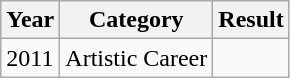<table class="wikitable">
<tr>
<th>Year</th>
<th>Category</th>
<th>Result</th>
</tr>
<tr>
<td>2011</td>
<td>Artistic Career</td>
<td></td>
</tr>
</table>
